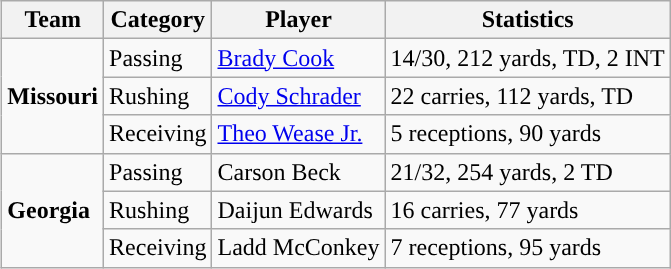<table class="wikitable" style="float: right;">
<tr>
<th>Team</th>
<th>Category</th>
<th>Player</th>
<th>Statistics</th>
</tr>
<tr>
<td rowspan=3><strong>Missouri</strong></td>
<td>Passing</td>
<td><a href='#'>Brady Cook</a></td>
<td>14/30, 212 yards, TD, 2 INT</td>
</tr>
<tr>
<td>Rushing</td>
<td><a href='#'>Cody Schrader</a></td>
<td>22 carries, 112 yards, TD</td>
</tr>
<tr>
<td>Receiving</td>
<td><a href='#'>Theo Wease Jr.</a></td>
<td>5 receptions, 90 yards</td>
</tr>
<tr>
<td rowspan=3><strong>Georgia</strong></td>
<td>Passing</td>
<td>Carson Beck</td>
<td>21/32, 254 yards, 2 TD</td>
</tr>
<tr>
<td>Rushing</td>
<td>Daijun Edwards</td>
<td>16 carries, 77 yards</td>
</tr>
<tr>
<td>Receiving</td>
<td>Ladd McConkey</td>
<td>7 receptions, 95 yards</td>
</tr>
</table>
